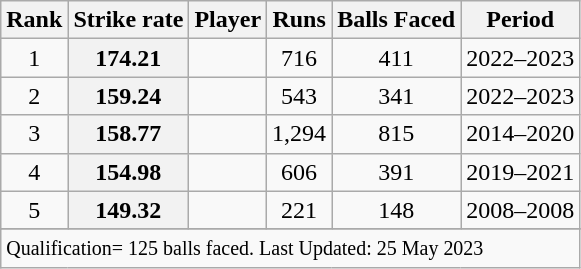<table class="wikitable">
<tr>
<th>Rank</th>
<th>Strike rate</th>
<th>Player</th>
<th>Runs</th>
<th>Balls Faced</th>
<th>Period</th>
</tr>
<tr>
<td style="text-align:center">1</td>
<th scope=row style=text-align:center;>174.21</th>
<td></td>
<td style="text-align:center">716</td>
<td style="text-align:center">411</td>
<td>2022–2023</td>
</tr>
<tr>
<td style="text-align:center">2</td>
<th scope=row style=text-align:center;>159.24</th>
<td></td>
<td style="text-align:center">543</td>
<td style="text-align:center">341</td>
<td>2022–2023</td>
</tr>
<tr>
<td style="text-align:center">3</td>
<th scope=row style=text-align:center;>158.77</th>
<td></td>
<td style="text-align:center">1,294</td>
<td style="text-align:center">815</td>
<td>2014–2020</td>
</tr>
<tr>
<td style="text-align:center">4</td>
<th scope=row style=text-align:center;>154.98</th>
<td></td>
<td style="text-align:center">606</td>
<td style="text-align:center">391</td>
<td>2019–2021</td>
</tr>
<tr>
<td style="text-align:center">5</td>
<th scope=row style=text-align:center;>149.32</th>
<td></td>
<td style="text-align:center">221</td>
<td style="text-align:center">148</td>
<td>2008–2008</td>
</tr>
<tr>
</tr>
<tr class=sortbottom>
<td colspan=6><small>Qualification= 125 balls faced. Last Updated: 25 May 2023</small></td>
</tr>
</table>
